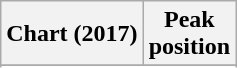<table class="wikitable sortable plainrowheaders" style="text-align:center">
<tr>
<th scope="col">Chart (2017)</th>
<th scope="col">Peak<br>position</th>
</tr>
<tr>
</tr>
<tr>
</tr>
</table>
